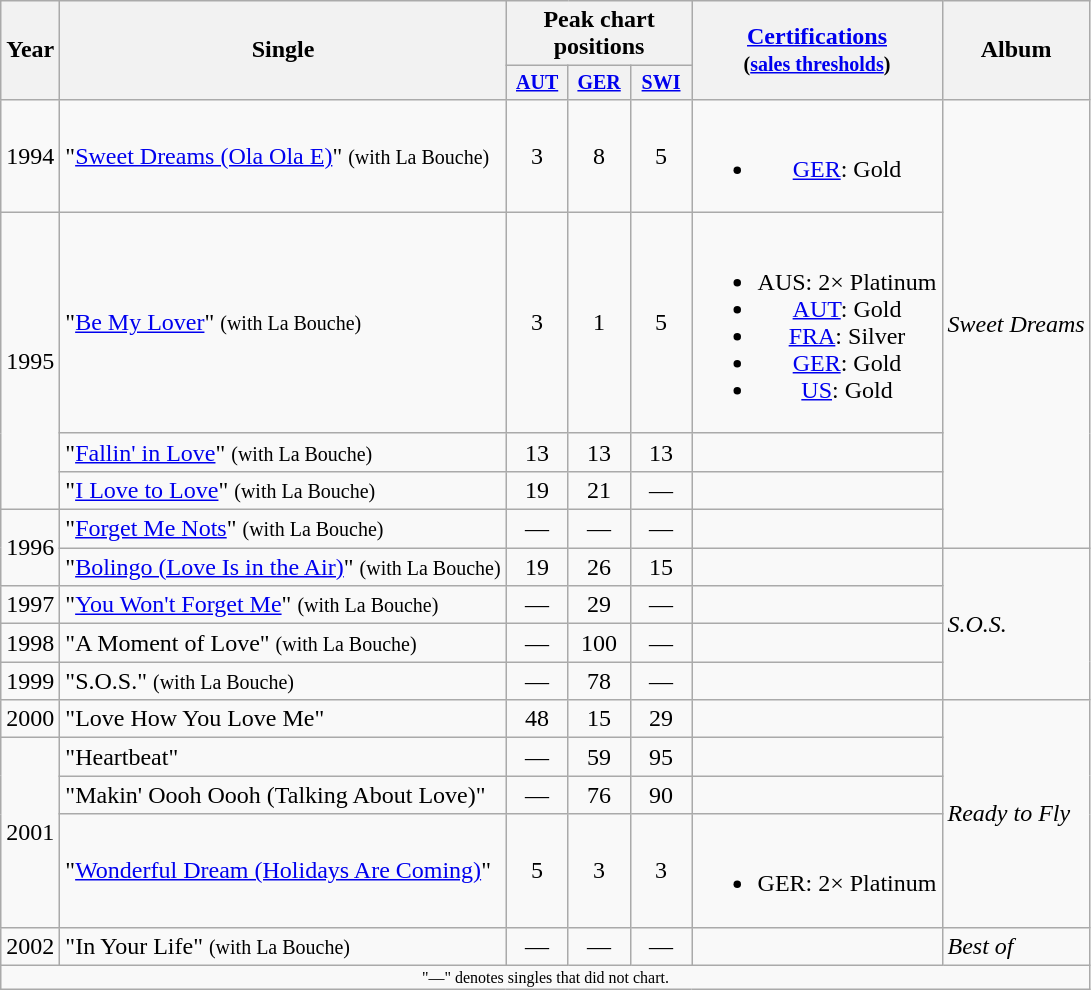<table class="wikitable" style="text-align:center;">
<tr>
<th rowspan="2">Year</th>
<th rowspan="2">Single</th>
<th colspan="3">Peak chart positions</th>
<th rowspan="2"><a href='#'>Certifications</a><br><small>(<a href='#'>sales thresholds</a>)</small></th>
<th rowspan="2">Album</th>
</tr>
<tr style="font-size:smaller;">
<th width="35"><a href='#'>AUT</a><br></th>
<th width="35"><a href='#'>GER</a><br></th>
<th width="35"><a href='#'>SWI</a><br></th>
</tr>
<tr>
<td>1994</td>
<td style="text-align:left">"<a href='#'>Sweet Dreams (Ola Ola E)</a>" <small>(with La Bouche)</small></td>
<td>3</td>
<td>8</td>
<td>5</td>
<td><br><ul><li><a href='#'>GER</a>: Gold</li></ul></td>
<td style="text-align:left" rowspan="5"><em>Sweet Dreams</em></td>
</tr>
<tr>
<td rowspan="3">1995</td>
<td style="text-align:left">"<a href='#'>Be My Lover</a>" <small>(with La Bouche)</small></td>
<td>3</td>
<td>1</td>
<td>5</td>
<td><br><ul><li>AUS: 2× Platinum</li><li><a href='#'>AUT</a>: Gold</li><li><a href='#'>FRA</a>: Silver</li><li><a href='#'>GER</a>: Gold</li><li><a href='#'>US</a>: Gold</li></ul></td>
</tr>
<tr>
<td style="text-align:left">"<a href='#'>Fallin' in Love</a>" <small>(with La Bouche)</small></td>
<td>13</td>
<td>13</td>
<td>13</td>
<td></td>
</tr>
<tr>
<td style="text-align:left">"<a href='#'>I Love to Love</a>" <small>(with La Bouche)</small></td>
<td>19</td>
<td>21</td>
<td>—</td>
<td></td>
</tr>
<tr>
<td rowspan="2">1996</td>
<td style="text-align:left">"<a href='#'>Forget Me Nots</a>" <small>(with La Bouche)</small></td>
<td>—</td>
<td>—</td>
<td>—</td>
<td></td>
</tr>
<tr>
<td style="text-align:left">"<a href='#'>Bolingo (Love Is in the Air)</a>" <small>(with La Bouche)</small></td>
<td>19</td>
<td>26</td>
<td>15</td>
<td></td>
<td style="text-align:left" rowspan="4"><em>S.O.S.</em></td>
</tr>
<tr>
<td>1997</td>
<td style="text-align:left">"<a href='#'>You Won't Forget Me</a>" <small>(with La Bouche)</small></td>
<td>—</td>
<td>29</td>
<td>—</td>
<td></td>
</tr>
<tr>
<td>1998</td>
<td style="text-align:left">"A Moment of Love" <small>(with La Bouche)</small></td>
<td>—</td>
<td>100</td>
<td>—</td>
<td></td>
</tr>
<tr>
<td>1999</td>
<td style="text-align:left">"S.O.S." <small>(with La Bouche)</small></td>
<td>—</td>
<td>78</td>
<td>—</td>
<td></td>
</tr>
<tr>
<td>2000</td>
<td style="text-align:left">"Love How You Love Me"</td>
<td>48</td>
<td>15</td>
<td>29</td>
<td></td>
<td style="text-align:left" rowspan="4"><em>Ready to Fly</em></td>
</tr>
<tr>
<td rowspan="3">2001</td>
<td style="text-align:left">"Heartbeat"</td>
<td>—</td>
<td>59</td>
<td>95</td>
<td></td>
</tr>
<tr>
<td style="text-align:left">"Makin' Oooh Oooh (Talking About Love)"</td>
<td>—</td>
<td>76</td>
<td>90</td>
<td></td>
</tr>
<tr>
<td style="text-align:left">"<a href='#'>Wonderful Dream (Holidays Are Coming)</a>"</td>
<td>5</td>
<td>3</td>
<td>3</td>
<td><br><ul><li>GER: 2× Platinum</li></ul></td>
</tr>
<tr>
<td>2002</td>
<td style="text-align:left">"In Your Life" <small>(with La Bouche)</small></td>
<td>—</td>
<td>—</td>
<td>—</td>
<td></td>
<td style="text-align:left"><em>Best of</em></td>
</tr>
<tr>
<td colspan="15" style="font-size:8pt">"—" denotes singles that did not chart.</td>
</tr>
</table>
